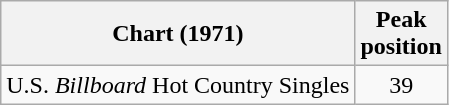<table class="wikitable sortable">
<tr>
<th align="left">Chart (1971)</th>
<th align="center">Peak<br>position</th>
</tr>
<tr>
<td align="left">U.S. <em>Billboard</em> Hot Country Singles</td>
<td align="center">39</td>
</tr>
</table>
